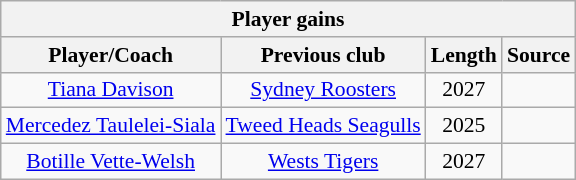<table class="wikitable sortable" style="text-align: center; font-size:90%">
<tr>
<th colspan="4">Player gains</th>
</tr>
<tr style="background:#efefef;">
<th>Player/Coach</th>
<th>Previous club</th>
<th>Length</th>
<th>Source</th>
</tr>
<tr>
<td><a href='#'>Tiana Davison</a></td>
<td><a href='#'>Sydney Roosters</a></td>
<td>2027</td>
<td></td>
</tr>
<tr>
<td><a href='#'>Mercedez Taulelei-Siala</a></td>
<td><a href='#'>Tweed Heads Seagulls</a></td>
<td>2025</td>
<td></td>
</tr>
<tr>
<td><a href='#'>Botille Vette-Welsh</a></td>
<td><a href='#'>Wests Tigers</a></td>
<td>2027</td>
<td></td>
</tr>
</table>
